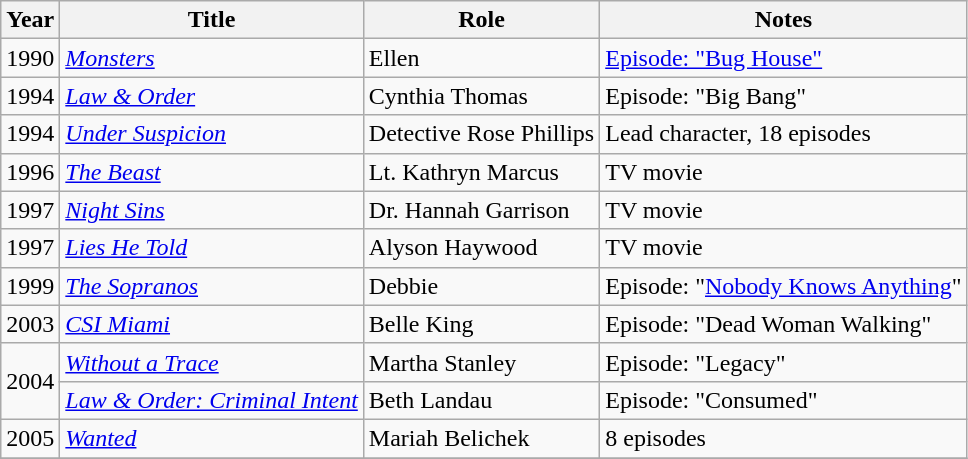<table class="wikitable sortable">
<tr>
<th>Year</th>
<th>Title</th>
<th>Role</th>
<th class="unsortable">Notes</th>
</tr>
<tr>
<td>1990</td>
<td><em><a href='#'>Monsters</a></em></td>
<td>Ellen</td>
<td><a href='#'>Episode: "Bug House"</a></td>
</tr>
<tr>
<td>1994</td>
<td><em><a href='#'>Law & Order</a></em></td>
<td>Cynthia Thomas</td>
<td>Episode: "Big Bang"</td>
</tr>
<tr>
<td>1994</td>
<td><em><a href='#'>Under Suspicion</a></em></td>
<td>Detective Rose Phillips</td>
<td>Lead character, 18 episodes</td>
</tr>
<tr>
<td>1996</td>
<td><em><a href='#'>The Beast</a></em></td>
<td>Lt. Kathryn Marcus</td>
<td>TV movie</td>
</tr>
<tr>
<td>1997</td>
<td><em><a href='#'>Night Sins</a></em></td>
<td>Dr. Hannah Garrison</td>
<td>TV movie</td>
</tr>
<tr>
<td>1997</td>
<td><em><a href='#'>Lies He Told</a></em></td>
<td>Alyson Haywood</td>
<td>TV movie</td>
</tr>
<tr>
<td>1999</td>
<td><em><a href='#'>The Sopranos</a></em></td>
<td>Debbie</td>
<td>Episode: "<a href='#'>Nobody Knows Anything</a>"</td>
</tr>
<tr>
<td>2003</td>
<td><em><a href='#'>CSI Miami</a></em></td>
<td>Belle King</td>
<td>Episode: "Dead Woman Walking"</td>
</tr>
<tr>
<td rowspan="2">2004</td>
<td><em><a href='#'>Without a Trace</a></em></td>
<td>Martha Stanley</td>
<td>Episode: "Legacy"</td>
</tr>
<tr>
<td><em><a href='#'>Law & Order: Criminal Intent</a></em></td>
<td>Beth Landau</td>
<td>Episode: "Consumed"</td>
</tr>
<tr>
<td>2005</td>
<td><em><a href='#'>Wanted</a></em></td>
<td>Mariah Belichek</td>
<td>8 episodes</td>
</tr>
<tr>
</tr>
</table>
